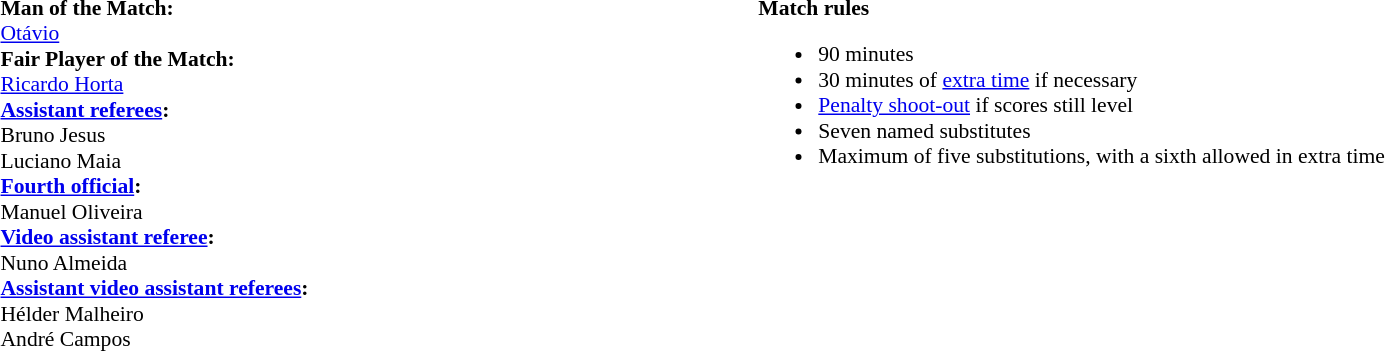<table style="width:100%; font-size:90%;">
<tr>
<td><br><strong>Man of the Match:</strong>
<br><a href='#'>Otávio</a>
<br><strong>Fair Player of the Match:</strong>
<br><a href='#'>Ricardo Horta</a><br><strong><a href='#'>Assistant referees</a>:</strong>
<br>Bruno Jesus
<br>Luciano Maia
<br><strong><a href='#'>Fourth official</a>:</strong>
<br>Manuel Oliveira
<br><strong><a href='#'>Video assistant referee</a>:</strong>
<br> Nuno Almeida
<br><strong><a href='#'>Assistant video assistant referees</a>:</strong>
<br>Hélder Malheiro
<br>André Campos</td>
<td style="width:60%; vertical-align:top;"><br><strong>Match rules</strong><ul><li>90 minutes</li><li>30 minutes of <a href='#'>extra time</a> if necessary</li><li><a href='#'>Penalty shoot-out</a> if scores still level</li><li>Seven named substitutes</li><li>Maximum of five substitutions, with a sixth allowed in extra time</li></ul></td>
</tr>
</table>
